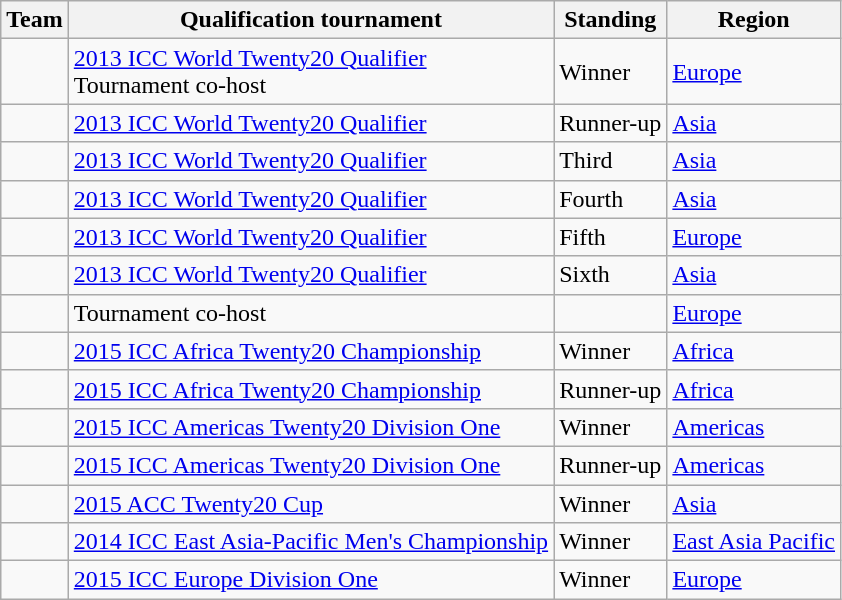<table class="wikitable sortable">
<tr>
<th>Team</th>
<th>Qualification tournament</th>
<th>Standing</th>
<th>Region</th>
</tr>
<tr>
<td></td>
<td><a href='#'>2013 ICC World Twenty20 Qualifier</a> <br> Tournament co-host</td>
<td>Winner</td>
<td><a href='#'>Europe</a></td>
</tr>
<tr>
<td></td>
<td><a href='#'>2013 ICC World Twenty20 Qualifier</a></td>
<td>Runner-up</td>
<td><a href='#'>Asia</a></td>
</tr>
<tr>
<td></td>
<td><a href='#'>2013 ICC World Twenty20 Qualifier</a></td>
<td>Third</td>
<td><a href='#'>Asia</a></td>
</tr>
<tr>
<td></td>
<td><a href='#'>2013 ICC World Twenty20 Qualifier</a></td>
<td>Fourth</td>
<td><a href='#'>Asia</a></td>
</tr>
<tr>
<td></td>
<td><a href='#'>2013 ICC World Twenty20 Qualifier</a></td>
<td>Fifth</td>
<td><a href='#'>Europe</a></td>
</tr>
<tr>
<td></td>
<td><a href='#'>2013 ICC World Twenty20 Qualifier</a></td>
<td>Sixth</td>
<td><a href='#'>Asia</a></td>
</tr>
<tr>
<td></td>
<td>Tournament co-host</td>
<td></td>
<td><a href='#'>Europe</a></td>
</tr>
<tr>
<td></td>
<td><a href='#'>2015 ICC Africa Twenty20 Championship</a></td>
<td>Winner</td>
<td><a href='#'>Africa</a></td>
</tr>
<tr>
<td></td>
<td><a href='#'>2015 ICC Africa Twenty20 Championship</a></td>
<td>Runner-up</td>
<td><a href='#'>Africa</a></td>
</tr>
<tr>
<td></td>
<td><a href='#'>2015 ICC Americas Twenty20 Division One</a></td>
<td>Winner</td>
<td><a href='#'>Americas</a></td>
</tr>
<tr>
<td></td>
<td><a href='#'>2015 ICC Americas Twenty20 Division One</a></td>
<td>Runner-up</td>
<td><a href='#'>Americas</a></td>
</tr>
<tr>
<td></td>
<td><a href='#'>2015 ACC Twenty20 Cup</a></td>
<td>Winner</td>
<td><a href='#'>Asia</a></td>
</tr>
<tr>
<td></td>
<td><a href='#'>2014 ICC East Asia-Pacific Men's Championship</a></td>
<td>Winner</td>
<td><a href='#'>East Asia Pacific</a></td>
</tr>
<tr>
<td></td>
<td><a href='#'>2015 ICC Europe Division One</a></td>
<td>Winner</td>
<td><a href='#'>Europe</a></td>
</tr>
</table>
